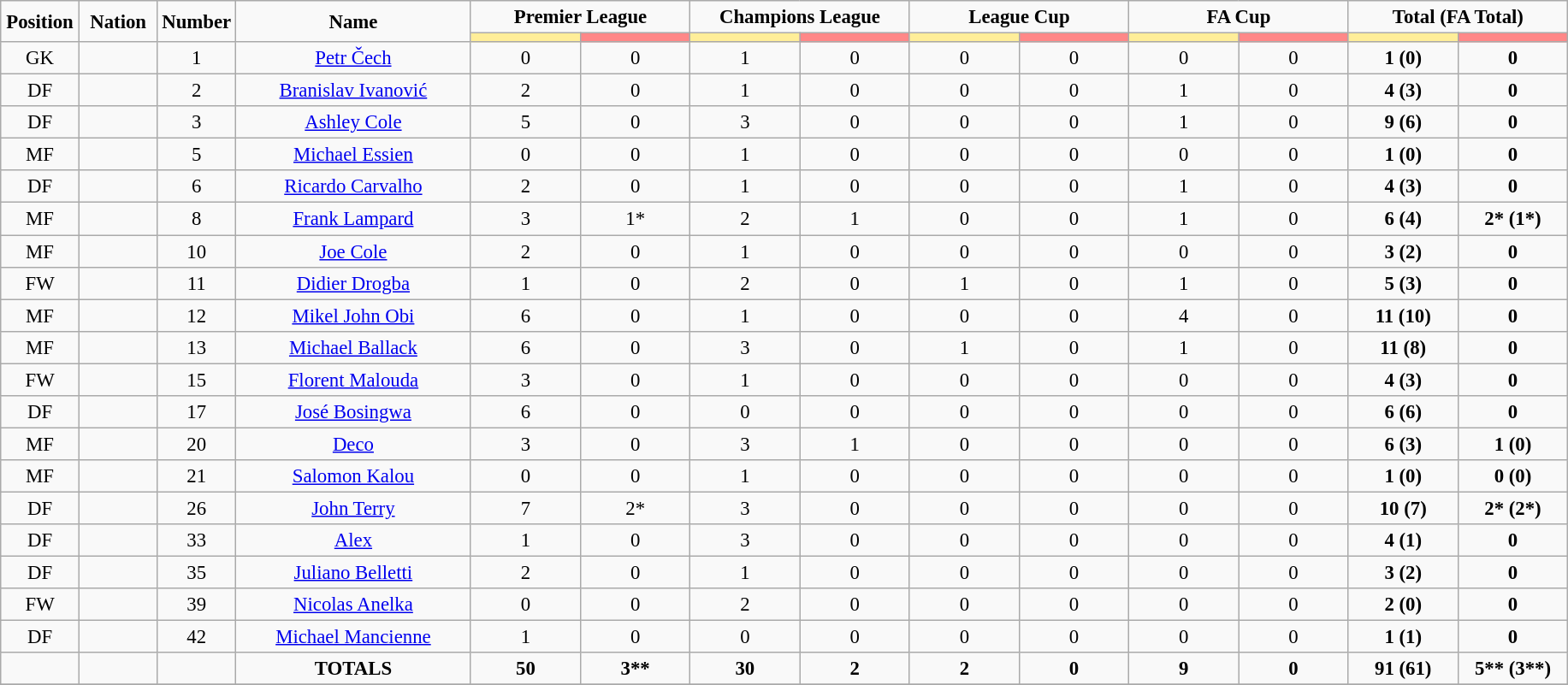<table class="wikitable" style="font-size: 95%; text-align: center;">
<tr>
<td rowspan="2" width="5%" align="center"><strong>Position</strong></td>
<td rowspan="2" width="5%" align="center"><strong>Nation</strong></td>
<td rowspan="2" width="5%" align="center"><strong>Number</strong></td>
<td rowspan="2" width="15%" align="center"><strong>Name</strong></td>
<td colspan="2" align="center"><strong>Premier League</strong></td>
<td colspan="2" align="center"><strong>Champions League</strong></td>
<td colspan="2" align="center"><strong>League Cup</strong></td>
<td colspan="2" align="center"><strong>FA Cup</strong></td>
<td colspan="2" align="center"><strong>Total (FA Total)</strong></td>
</tr>
<tr>
<th width=60 style="background: #FFEE99"></th>
<th width=60 style="background: #FF8888"></th>
<th width=60 style="background: #FFEE99"></th>
<th width=60 style="background: #FF8888"></th>
<th width=60 style="background: #FFEE99"></th>
<th width=60 style="background: #FF8888"></th>
<th width=60 style="background: #FFEE99"></th>
<th width=60 style="background: #FF8888"></th>
<th width=60 style="background: #FFEE99"></th>
<th width=60 style="background: #FF8888"></th>
</tr>
<tr>
<td>GK</td>
<td></td>
<td>1</td>
<td><a href='#'>Petr Čech</a></td>
<td>0</td>
<td>0</td>
<td>1</td>
<td>0</td>
<td>0</td>
<td>0</td>
<td>0</td>
<td>0</td>
<td><strong>1 (0)</strong></td>
<td><strong>0</strong></td>
</tr>
<tr>
<td>DF</td>
<td></td>
<td>2</td>
<td><a href='#'>Branislav Ivanović</a></td>
<td>2</td>
<td>0</td>
<td>1</td>
<td>0</td>
<td>0</td>
<td>0</td>
<td>1</td>
<td>0</td>
<td><strong>4 (3)</strong></td>
<td><strong>0</strong></td>
</tr>
<tr>
<td>DF</td>
<td></td>
<td>3</td>
<td><a href='#'>Ashley Cole</a></td>
<td>5</td>
<td>0</td>
<td>3</td>
<td>0</td>
<td>0</td>
<td>0</td>
<td>1</td>
<td>0</td>
<td><strong>9 (6)</strong></td>
<td><strong>0</strong></td>
</tr>
<tr>
<td>MF</td>
<td></td>
<td>5</td>
<td><a href='#'>Michael Essien</a></td>
<td>0</td>
<td>0</td>
<td>1</td>
<td>0</td>
<td>0</td>
<td>0</td>
<td>0</td>
<td>0</td>
<td><strong>1 (0)</strong></td>
<td><strong>0</strong></td>
</tr>
<tr>
<td>DF</td>
<td></td>
<td>6</td>
<td><a href='#'>Ricardo Carvalho</a></td>
<td>2</td>
<td>0</td>
<td>1</td>
<td>0</td>
<td>0</td>
<td>0</td>
<td>1</td>
<td>0</td>
<td><strong>4 (3)</strong></td>
<td><strong>0</strong></td>
</tr>
<tr>
<td>MF</td>
<td></td>
<td>8</td>
<td><a href='#'>Frank Lampard</a></td>
<td>3</td>
<td>1*</td>
<td>2</td>
<td>1</td>
<td>0</td>
<td>0</td>
<td>1</td>
<td>0</td>
<td><strong>6 (4)</strong></td>
<td><strong>2* (1*)</strong></td>
</tr>
<tr>
<td>MF</td>
<td></td>
<td>10</td>
<td><a href='#'>Joe Cole</a></td>
<td>2</td>
<td>0</td>
<td>1</td>
<td>0</td>
<td>0</td>
<td>0</td>
<td>0</td>
<td>0</td>
<td><strong>3 (2)</strong></td>
<td><strong>0</strong></td>
</tr>
<tr>
<td>FW</td>
<td></td>
<td>11</td>
<td><a href='#'>Didier Drogba</a></td>
<td>1</td>
<td>0</td>
<td>2</td>
<td>0</td>
<td>1</td>
<td>0</td>
<td>1</td>
<td>0</td>
<td><strong>5 (3)</strong></td>
<td><strong>0</strong></td>
</tr>
<tr>
<td>MF</td>
<td></td>
<td>12</td>
<td><a href='#'>Mikel John Obi</a></td>
<td>6</td>
<td>0</td>
<td>1</td>
<td>0</td>
<td>0</td>
<td>0</td>
<td>4</td>
<td>0</td>
<td><strong>11 (10)</strong></td>
<td><strong>0</strong></td>
</tr>
<tr>
<td>MF</td>
<td></td>
<td>13</td>
<td><a href='#'>Michael Ballack</a></td>
<td>6</td>
<td>0</td>
<td>3</td>
<td>0</td>
<td>1</td>
<td>0</td>
<td>1</td>
<td>0</td>
<td><strong>11 (8)</strong></td>
<td><strong>0</strong></td>
</tr>
<tr>
<td>FW</td>
<td></td>
<td>15</td>
<td><a href='#'>Florent Malouda</a></td>
<td>3</td>
<td>0</td>
<td>1</td>
<td>0</td>
<td>0</td>
<td>0</td>
<td>0</td>
<td>0</td>
<td><strong>4 (3)</strong></td>
<td><strong>0</strong></td>
</tr>
<tr>
<td>DF</td>
<td></td>
<td>17</td>
<td><a href='#'>José Bosingwa</a></td>
<td>6</td>
<td>0</td>
<td>0</td>
<td>0</td>
<td>0</td>
<td>0</td>
<td>0</td>
<td>0</td>
<td><strong>6 (6)</strong></td>
<td><strong>0</strong></td>
</tr>
<tr>
<td>MF</td>
<td></td>
<td>20</td>
<td><a href='#'>Deco</a></td>
<td>3</td>
<td>0</td>
<td>3</td>
<td>1</td>
<td>0</td>
<td>0</td>
<td>0</td>
<td>0</td>
<td><strong>6 (3)</strong></td>
<td><strong>1 (0)</strong></td>
</tr>
<tr>
<td>MF</td>
<td></td>
<td>21</td>
<td><a href='#'>Salomon Kalou</a></td>
<td>0</td>
<td>0</td>
<td>1</td>
<td>0</td>
<td>0</td>
<td>0</td>
<td>0</td>
<td>0</td>
<td><strong>1 (0)</strong></td>
<td><strong>0 (0)</strong></td>
</tr>
<tr>
<td>DF</td>
<td></td>
<td>26</td>
<td><a href='#'>John Terry</a></td>
<td>7</td>
<td>2*</td>
<td>3</td>
<td>0</td>
<td>0</td>
<td>0</td>
<td>0</td>
<td>0</td>
<td><strong>10 (7)</strong></td>
<td><strong>2* (2*)</strong></td>
</tr>
<tr>
<td>DF</td>
<td></td>
<td>33</td>
<td><a href='#'>Alex</a></td>
<td>1</td>
<td>0</td>
<td>3</td>
<td>0</td>
<td>0</td>
<td>0</td>
<td>0</td>
<td>0</td>
<td><strong>4 (1)</strong></td>
<td><strong>0</strong></td>
</tr>
<tr>
<td>DF</td>
<td></td>
<td>35</td>
<td><a href='#'>Juliano Belletti</a></td>
<td>2</td>
<td>0</td>
<td>1</td>
<td>0</td>
<td>0</td>
<td>0</td>
<td>0</td>
<td>0</td>
<td><strong>3 (2)</strong></td>
<td><strong>0</strong></td>
</tr>
<tr>
<td>FW</td>
<td></td>
<td>39</td>
<td><a href='#'>Nicolas Anelka</a></td>
<td>0</td>
<td>0</td>
<td>2</td>
<td>0</td>
<td>0</td>
<td>0</td>
<td>0</td>
<td>0</td>
<td><strong>2 (0)</strong></td>
<td><strong>0</strong></td>
</tr>
<tr>
<td>DF</td>
<td></td>
<td>42</td>
<td><a href='#'>Michael Mancienne</a></td>
<td>1</td>
<td>0</td>
<td>0</td>
<td>0</td>
<td>0</td>
<td>0</td>
<td>0</td>
<td>0</td>
<td><strong>1 (1)</strong></td>
<td><strong>0</strong></td>
</tr>
<tr>
<td></td>
<td></td>
<td></td>
<td><strong>TOTALS</strong></td>
<td><strong>50</strong></td>
<td><strong>3**</strong></td>
<td><strong>30</strong></td>
<td><strong>2</strong></td>
<td><strong>2</strong></td>
<td><strong>0</strong></td>
<td><strong>9</strong></td>
<td><strong>0</strong></td>
<td><strong>91 (61)</strong></td>
<td><strong>5** (3**)</strong></td>
</tr>
<tr>
</tr>
</table>
